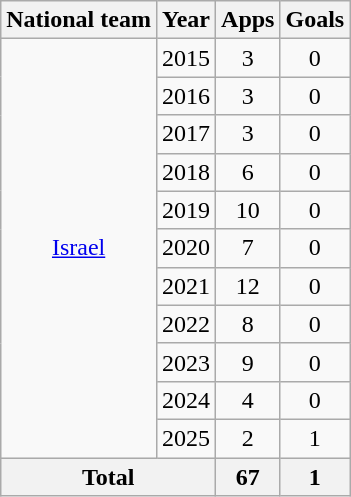<table class="wikitable" style="text-align:center">
<tr>
<th>National team</th>
<th>Year</th>
<th>Apps</th>
<th>Goals</th>
</tr>
<tr>
<td rowspan="11"><a href='#'>Israel</a></td>
<td>2015</td>
<td>3</td>
<td>0</td>
</tr>
<tr>
<td>2016</td>
<td>3</td>
<td>0</td>
</tr>
<tr>
<td>2017</td>
<td>3</td>
<td>0</td>
</tr>
<tr>
<td>2018</td>
<td>6</td>
<td>0</td>
</tr>
<tr>
<td>2019</td>
<td>10</td>
<td>0</td>
</tr>
<tr>
<td>2020</td>
<td>7</td>
<td>0</td>
</tr>
<tr>
<td>2021</td>
<td>12</td>
<td>0</td>
</tr>
<tr>
<td>2022</td>
<td>8</td>
<td>0</td>
</tr>
<tr>
<td>2023</td>
<td>9</td>
<td>0</td>
</tr>
<tr>
<td>2024</td>
<td>4</td>
<td>0</td>
</tr>
<tr>
<td>2025</td>
<td>2</td>
<td>1</td>
</tr>
<tr>
<th colspan="2">Total</th>
<th>67</th>
<th>1</th>
</tr>
</table>
